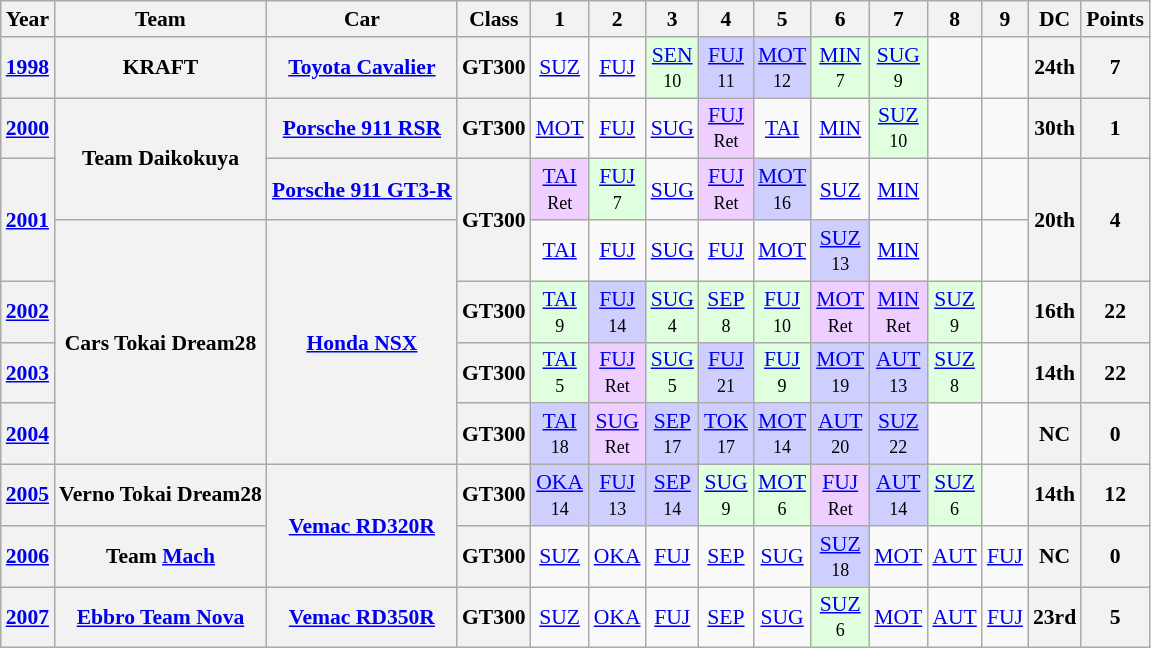<table class="wikitable" style="text-align:center; font-size:90%">
<tr>
<th>Year</th>
<th>Team</th>
<th>Car</th>
<th>Class</th>
<th>1</th>
<th>2</th>
<th>3</th>
<th>4</th>
<th>5</th>
<th>6</th>
<th>7</th>
<th>8</th>
<th>9</th>
<th>DC</th>
<th>Points</th>
</tr>
<tr>
<th><a href='#'>1998</a></th>
<th>KRAFT</th>
<th><a href='#'>Toyota Cavalier</a></th>
<th>GT300</th>
<td><a href='#'>SUZ</a></td>
<td><a href='#'>FUJ</a></td>
<td bgcolor="#DFFFDF"><a href='#'>SEN</a><br><small>10</small></td>
<td bgcolor="#CFCFFF"><a href='#'>FUJ</a><br><small>11</small></td>
<td bgcolor="#CFCFFF"><a href='#'>MOT</a><br><small>12</small></td>
<td bgcolor="#DFFFDF"><a href='#'>MIN</a><br><small>7</small></td>
<td bgcolor="#DFFFDF"><a href='#'>SUG</a><br><small>9</small></td>
<td></td>
<td></td>
<th>24th</th>
<th>7</th>
</tr>
<tr>
<th><a href='#'>2000</a></th>
<th rowspan="2">Team Daikokuya</th>
<th><a href='#'>Porsche 911 RSR</a></th>
<th>GT300</th>
<td><a href='#'>MOT</a></td>
<td><a href='#'>FUJ</a></td>
<td><a href='#'>SUG</a></td>
<td bgcolor="#EFCFFF"><a href='#'>FUJ</a><br><small>Ret</small></td>
<td><a href='#'>TAI</a></td>
<td><a href='#'>MIN</a></td>
<td bgcolor="#DFFFDF"><a href='#'>SUZ</a><br><small>10</small></td>
<td></td>
<td></td>
<th>30th</th>
<th>1</th>
</tr>
<tr>
<th rowspan="2"><a href='#'>2001</a></th>
<th><a href='#'>Porsche 911 GT3-R</a></th>
<th rowspan="2">GT300</th>
<td bgcolor="#EFCFFF"><a href='#'>TAI</a><br><small>Ret</small></td>
<td bgcolor="#DFFFDF"><a href='#'>FUJ</a><br><small>7</small></td>
<td><a href='#'>SUG</a></td>
<td bgcolor="#EFCFFF"><a href='#'>FUJ</a><br><small>Ret</small></td>
<td bgcolor="#CFCFFF"><a href='#'>MOT</a><br><small>16</small></td>
<td><a href='#'>SUZ</a></td>
<td><a href='#'>MIN</a></td>
<td></td>
<td></td>
<th rowspan="2">20th</th>
<th rowspan="2">4</th>
</tr>
<tr>
<th rowspan="4">Cars Tokai Dream28</th>
<th rowspan="4"><a href='#'>Honda NSX</a></th>
<td><a href='#'>TAI</a></td>
<td><a href='#'>FUJ</a></td>
<td><a href='#'>SUG</a></td>
<td><a href='#'>FUJ</a></td>
<td><a href='#'>MOT</a></td>
<td bgcolor="#CFCFFF"><a href='#'>SUZ</a><br><small>13</small></td>
<td><a href='#'>MIN</a></td>
<td></td>
<td></td>
</tr>
<tr>
<th><a href='#'>2002</a></th>
<th>GT300</th>
<td bgcolor="#DFFFDF"><a href='#'>TAI</a><br><small>9</small></td>
<td bgcolor="#CFCFFF"><a href='#'>FUJ</a><br><small>14</small></td>
<td bgcolor="#DFFFDF"><a href='#'>SUG</a><br><small>4</small></td>
<td bgcolor="#DFFFDF"><a href='#'>SEP</a><br><small>8</small></td>
<td bgcolor="#DFFFDF"><a href='#'>FUJ</a><br><small>10</small></td>
<td bgcolor="#EFCFFF"><a href='#'>MOT</a><br><small>Ret</small></td>
<td bgcolor="#EFCFFF"><a href='#'>MIN</a><br><small>Ret</small></td>
<td bgcolor="#DFFFDF"><a href='#'>SUZ</a><br><small>9</small></td>
<td></td>
<th>16th</th>
<th>22</th>
</tr>
<tr>
<th><a href='#'>2003</a></th>
<th>GT300</th>
<td bgcolor="#DFFFDF"><a href='#'>TAI</a><br><small>5</small></td>
<td bgcolor="#EFCFFF"><a href='#'>FUJ</a><br><small>Ret</small></td>
<td bgcolor="#DFFFDF"><a href='#'>SUG</a><br><small>5</small></td>
<td bgcolor="#CFCFFF"><a href='#'>FUJ</a><br><small>21</small></td>
<td bgcolor="#DFFFDF"><a href='#'>FUJ</a><br><small>9</small></td>
<td bgcolor="#CFCFFF"><a href='#'>MOT</a><br><small>19</small></td>
<td bgcolor="#CFCFFF"><a href='#'>AUT</a><br><small>13</small></td>
<td bgcolor="#DFFFDF"><a href='#'>SUZ</a><br><small>8</small></td>
<td></td>
<th>14th</th>
<th>22</th>
</tr>
<tr>
<th><a href='#'>2004</a></th>
<th>GT300</th>
<td bgcolor="#CFCFFF"><a href='#'>TAI</a><br><small>18</small></td>
<td bgcolor="#EFCFFF"><a href='#'>SUG</a><br><small>Ret</small></td>
<td bgcolor="#CFCFFF"><a href='#'>SEP</a><br><small>17</small></td>
<td bgcolor="#CFCFFF"><a href='#'>TOK</a><br><small>17</small></td>
<td bgcolor="#CFCFFF"><a href='#'>MOT</a><br><small>14</small></td>
<td bgcolor="#CFCFFF"><a href='#'>AUT</a><br><small>20</small></td>
<td bgcolor="#CFCFFF"><a href='#'>SUZ</a><br><small>22</small></td>
<td></td>
<td></td>
<th>NC</th>
<th>0</th>
</tr>
<tr>
<th><a href='#'>2005</a></th>
<th>Verno Tokai Dream28</th>
<th rowspan="2"><a href='#'>Vemac RD320R</a></th>
<th>GT300</th>
<td bgcolor="#CFCFFF"><a href='#'>OKA</a><br><small>14</small></td>
<td bgcolor="#CFCFFF"><a href='#'>FUJ</a><br><small>13</small></td>
<td bgcolor="#CFCFFF"><a href='#'>SEP</a><br><small>14</small></td>
<td bgcolor="#DFFFDF"><a href='#'>SUG</a><br><small>9</small></td>
<td bgcolor="#DFFFDF"><a href='#'>MOT</a><br><small>6</small></td>
<td bgcolor="#EFCFFF"><a href='#'>FUJ</a><br><small>Ret</small></td>
<td bgcolor="#CFCFFF"><a href='#'>AUT</a><br><small>14</small></td>
<td bgcolor="#DFFFDF"><a href='#'>SUZ</a><br><small>6</small></td>
<td></td>
<th>14th</th>
<th>12</th>
</tr>
<tr>
<th><a href='#'>2006</a></th>
<th>Team <a href='#'>Mach</a></th>
<th>GT300</th>
<td><a href='#'>SUZ</a></td>
<td><a href='#'>OKA</a></td>
<td><a href='#'>FUJ</a></td>
<td><a href='#'>SEP</a></td>
<td><a href='#'>SUG</a></td>
<td bgcolor="#CFCFFF"><a href='#'>SUZ</a><br><small>18</small></td>
<td><a href='#'>MOT</a></td>
<td><a href='#'>AUT</a></td>
<td><a href='#'>FUJ</a></td>
<th>NC</th>
<th>0</th>
</tr>
<tr>
<th><a href='#'>2007</a></th>
<th><a href='#'>Ebbro Team Nova</a></th>
<th><a href='#'>Vemac RD350R</a></th>
<th>GT300</th>
<td><a href='#'>SUZ</a></td>
<td><a href='#'>OKA</a></td>
<td><a href='#'>FUJ</a></td>
<td><a href='#'>SEP</a></td>
<td><a href='#'>SUG</a></td>
<td bgcolor="#DFFFDF"><a href='#'>SUZ</a><br><small>6</small></td>
<td><a href='#'>MOT</a></td>
<td><a href='#'>AUT</a></td>
<td><a href='#'>FUJ</a></td>
<th>23rd</th>
<th>5</th>
</tr>
</table>
